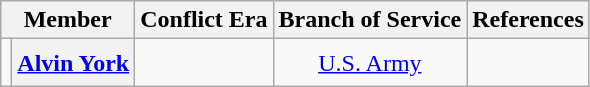<table class=wikitable style="text-align:center">
<tr>
<th scope="col" colspan="2">Member</th>
<th scope="col">Conflict Era</th>
<th scope="col">Branch of Service</th>
<th scope="col">References</th>
</tr>
<tr style="height:2em;">
<td></td>
<th scope="row"><a href='#'>Alvin York</a></th>
<td></td>
<td><a href='#'>U.S. Army</a></td>
<td></td>
</tr>
</table>
